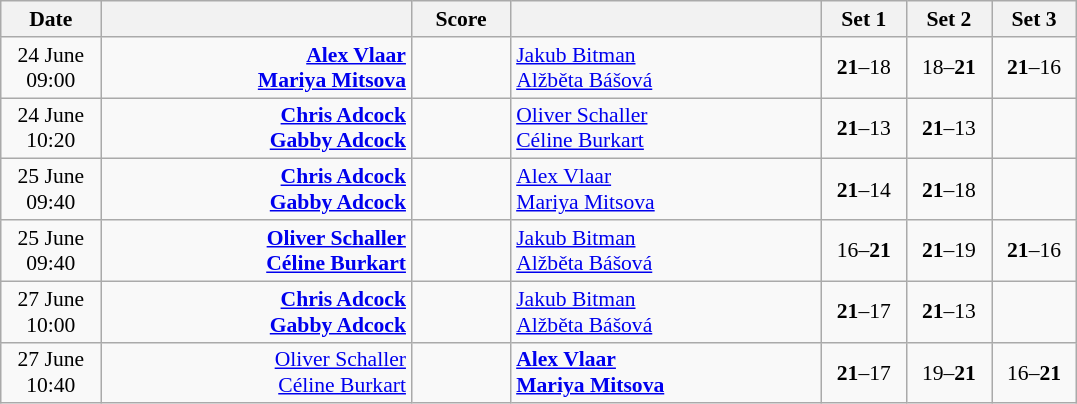<table class="wikitable" style="text-align: center; font-size:90% ">
<tr>
<th width="60">Date</th>
<th align="right" width="200"></th>
<th width="60">Score</th>
<th align="left" width="200"></th>
<th width="50">Set 1</th>
<th width="50">Set 2</th>
<th width="50">Set 3</th>
</tr>
<tr>
<td>24 June<br>09:00</td>
<td align="right"><strong><a href='#'>Alex Vlaar</a> <br><a href='#'>Mariya Mitsova</a> </strong></td>
<td align="center"></td>
<td align="left"> <a href='#'>Jakub Bitman</a><br> <a href='#'>Alžběta Bášová</a></td>
<td><strong>21</strong>–18</td>
<td>18–<strong>21</strong></td>
<td><strong>21</strong>–16</td>
</tr>
<tr>
<td>24 June<br>10:20</td>
<td align="right"><strong><a href='#'>Chris Adcock</a> <br><a href='#'>Gabby Adcock</a> </strong></td>
<td align="center"></td>
<td align="left"> <a href='#'>Oliver Schaller</a><br> <a href='#'>Céline Burkart</a></td>
<td><strong>21</strong>–13</td>
<td><strong>21</strong>–13</td>
<td></td>
</tr>
<tr>
<td>25 June<br>09:40</td>
<td align="right"><strong><a href='#'>Chris Adcock</a> <br><a href='#'>Gabby Adcock</a> </strong></td>
<td align="center"></td>
<td align="left"> <a href='#'>Alex Vlaar</a><br> <a href='#'>Mariya Mitsova</a></td>
<td><strong>21</strong>–14</td>
<td><strong>21</strong>–18</td>
<td></td>
</tr>
<tr>
<td>25 June<br>09:40</td>
<td align="right"><strong><a href='#'>Oliver Schaller</a> <br><a href='#'>Céline Burkart</a> </strong></td>
<td align="center"></td>
<td align="left"> <a href='#'>Jakub Bitman</a><br> <a href='#'>Alžběta Bášová</a></td>
<td>16–<strong>21</strong></td>
<td><strong>21</strong>–19</td>
<td><strong>21</strong>–16</td>
</tr>
<tr>
<td>27 June<br>10:00</td>
<td align="right"><strong><a href='#'>Chris Adcock</a> <br><a href='#'>Gabby Adcock</a> </strong></td>
<td align="center"></td>
<td align="left"> <a href='#'>Jakub Bitman</a><br> <a href='#'>Alžběta Bášová</a></td>
<td><strong>21</strong>–17</td>
<td><strong>21</strong>–13</td>
<td></td>
</tr>
<tr>
<td>27 June<br>10:40</td>
<td align="right"><a href='#'>Oliver Schaller</a> <br><a href='#'>Céline Burkart</a> </td>
<td align="center"></td>
<td align="left"><strong> <a href='#'>Alex Vlaar</a><br> <a href='#'>Mariya Mitsova</a></strong></td>
<td><strong>21</strong>–17</td>
<td>19–<strong>21</strong></td>
<td>16–<strong>21</strong></td>
</tr>
</table>
